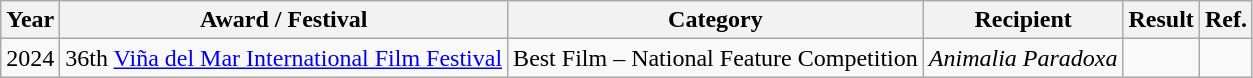<table class="wikitable">
<tr>
<th>Year</th>
<th>Award / Festival</th>
<th>Category</th>
<th>Recipient</th>
<th>Result</th>
<th>Ref.</th>
</tr>
<tr>
<td>2024</td>
<td>36th <a href='#'>Viña del Mar International Film Festival</a></td>
<td>Best Film – National Feature Competition</td>
<td><em>Animalia Paradoxa</em></td>
<td></td>
<td></td>
</tr>
</table>
